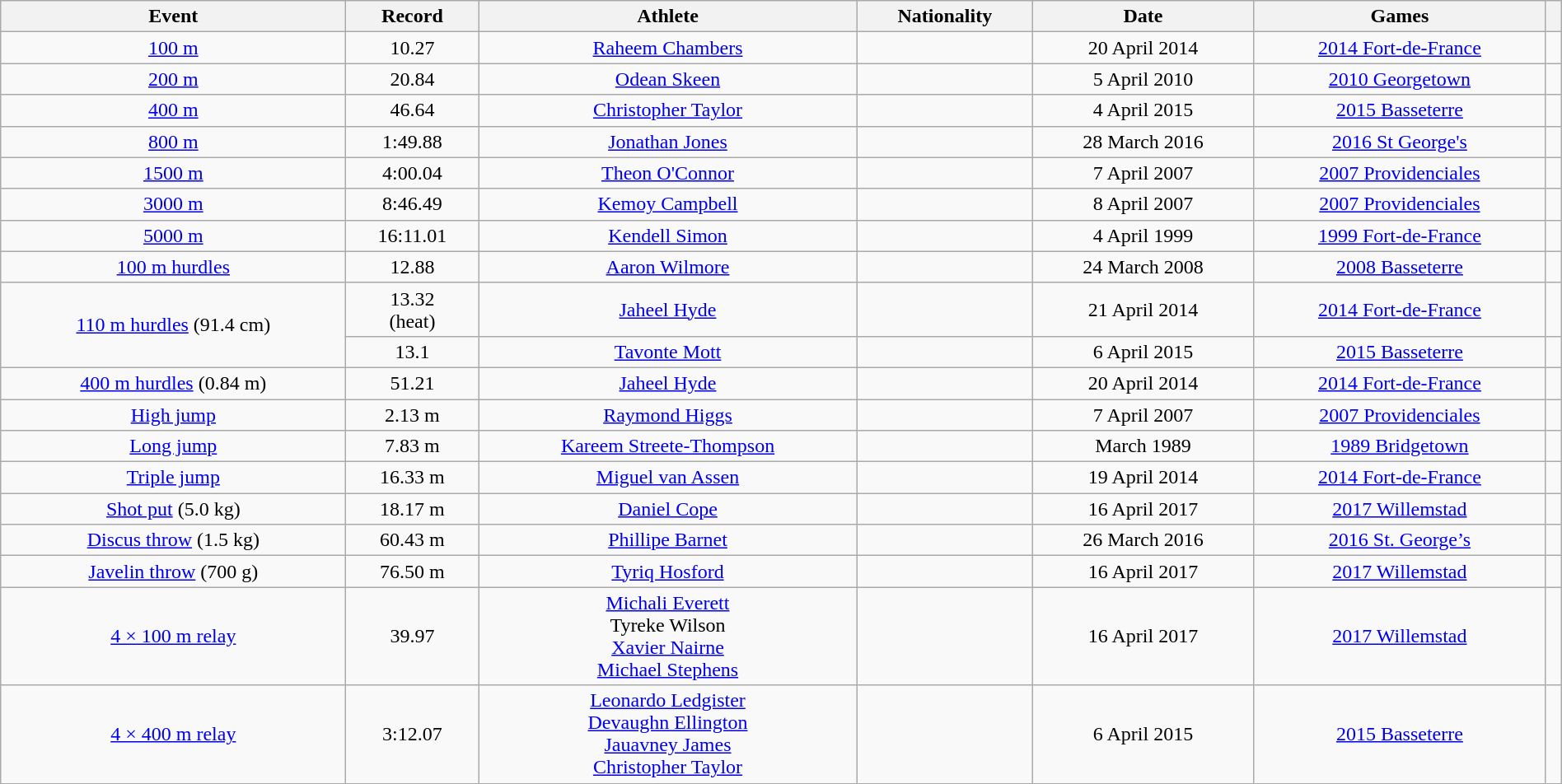<table class="wikitable" style="text-align:center;" width=100%>
<tr>
<th>Event</th>
<th>Record</th>
<th>Athlete</th>
<th>Nationality</th>
<th>Date</th>
<th>Games</th>
<th></th>
</tr>
<tr>
<td><a href='#'>100 m</a></td>
<td>10.27 </td>
<td><a href='#'>Raheem Chambers</a></td>
<td></td>
<td>20 April 2014</td>
<td><a href='#'>2014 Fort-de-France</a></td>
<td></td>
</tr>
<tr>
<td><a href='#'>200 m</a></td>
<td>20.84 </td>
<td><a href='#'>Odean Skeen</a></td>
<td></td>
<td>5 April 2010</td>
<td><a href='#'>2010 Georgetown</a></td>
<td></td>
</tr>
<tr>
<td><a href='#'>400 m</a></td>
<td>46.64</td>
<td><a href='#'>Christopher Taylor</a></td>
<td></td>
<td>4 April 2015</td>
<td><a href='#'>2015 Basseterre</a></td>
<td></td>
</tr>
<tr>
<td><a href='#'>800 m</a></td>
<td>1:49.88</td>
<td><a href='#'>Jonathan Jones</a></td>
<td></td>
<td>28 March 2016</td>
<td><a href='#'>2016 St George's</a></td>
<td></td>
</tr>
<tr>
<td><a href='#'>1500 m</a></td>
<td>4:00.04</td>
<td><a href='#'>Theon O'Connor</a></td>
<td></td>
<td>7 April 2007</td>
<td><a href='#'>2007 Providenciales</a></td>
<td></td>
</tr>
<tr>
<td><a href='#'>3000 m</a></td>
<td>8:46.49</td>
<td><a href='#'>Kemoy Campbell</a></td>
<td></td>
<td>8 April 2007</td>
<td><a href='#'>2007 Providenciales</a></td>
<td></td>
</tr>
<tr>
<td><a href='#'>5000 m</a></td>
<td>16:11.01</td>
<td><a href='#'>Kendell Simon</a></td>
<td></td>
<td>4 April 1999</td>
<td><a href='#'>1999 Fort-de-France</a></td>
<td></td>
</tr>
<tr>
<td><a href='#'>100 m hurdles</a></td>
<td>12.88</td>
<td><a href='#'>Aaron Wilmore</a></td>
<td></td>
<td>24 March 2008</td>
<td><a href='#'>2008 Basseterre</a></td>
<td></td>
</tr>
<tr>
<td rowspan=2><a href='#'>110 m hurdles</a> (91.4 cm)</td>
<td>13.32 <br> (heat)</td>
<td><a href='#'>Jaheel Hyde</a></td>
<td></td>
<td>21 April 2014</td>
<td><a href='#'>2014 Fort-de-France</a></td>
<td></td>
</tr>
<tr>
<td>13.1  <br></td>
<td><a href='#'>Tavonte Mott</a></td>
<td></td>
<td>6 April 2015</td>
<td><a href='#'>2015 Basseterre</a></td>
<td></td>
</tr>
<tr>
<td><a href='#'>400 m hurdles</a> (0.84 m)</td>
<td>51.21</td>
<td><a href='#'>Jaheel Hyde</a></td>
<td></td>
<td>20 April 2014</td>
<td><a href='#'>2014 Fort-de-France</a></td>
<td></td>
</tr>
<tr>
<td><a href='#'>High jump</a></td>
<td>2.13 m</td>
<td><a href='#'>Raymond Higgs</a></td>
<td></td>
<td>7 April 2007</td>
<td><a href='#'>2007 Providenciales</a></td>
<td></td>
</tr>
<tr>
<td><a href='#'>Long jump</a></td>
<td>7.83 m</td>
<td><a href='#'>Kareem Streete-Thompson</a></td>
<td></td>
<td>March 1989</td>
<td><a href='#'>1989 Bridgetown</a></td>
<td></td>
</tr>
<tr>
<td><a href='#'>Triple jump</a></td>
<td>16.33 m </td>
<td><a href='#'>Miguel van Assen</a></td>
<td></td>
<td>19 April 2014</td>
<td><a href='#'>2014 Fort-de-France</a></td>
<td></td>
</tr>
<tr>
<td><a href='#'>Shot put</a> (5.0 kg)</td>
<td>18.17 m</td>
<td><a href='#'>Daniel Cope</a></td>
<td></td>
<td>16 April 2017</td>
<td><a href='#'>2017 Willemstad</a></td>
<td></td>
</tr>
<tr>
<td><a href='#'>Discus throw</a> (1.5 kg)</td>
<td>60.43 m</td>
<td><a href='#'>Phillipe Barnet</a></td>
<td></td>
<td>26 March 2016</td>
<td><a href='#'>2016 St. George’s</a></td>
<td></td>
</tr>
<tr>
<td><a href='#'>Javelin throw</a> (700 g)</td>
<td>76.50 m</td>
<td><a href='#'>Tyriq Hosford</a></td>
<td></td>
<td>16 April 2017</td>
<td><a href='#'>2017 Willemstad</a></td>
<td></td>
</tr>
<tr>
<td><a href='#'>4 × 100 m relay</a></td>
<td>39.97</td>
<td><a href='#'>Michali Everett</a><br>Tyreke Wilson<br><a href='#'>Xavier Nairne</a><br><a href='#'>Michael Stephens</a></td>
<td></td>
<td>16 April 2017</td>
<td><a href='#'>2017 Willemstad</a></td>
<td></td>
</tr>
<tr>
<td><a href='#'>4 × 400 m relay</a></td>
<td>3:12.07</td>
<td><a href='#'>Leonardo Ledgister</a><br><a href='#'>Devaughn Ellington</a><br><a href='#'>Jauavney James</a><br><a href='#'>Christopher Taylor</a></td>
<td></td>
<td>6 April 2015</td>
<td><a href='#'>2015 Basseterre</a></td>
<td></td>
</tr>
</table>
